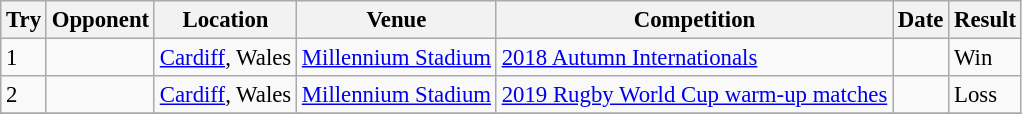<table class="wikitable sortable" style="font-size:95%">
<tr>
<th>Try</th>
<th>Opponent</th>
<th>Location</th>
<th>Venue</th>
<th>Competition</th>
<th>Date</th>
<th>Result</th>
</tr>
<tr>
<td>1</td>
<td></td>
<td><a href='#'>Cardiff</a>, Wales</td>
<td><a href='#'>Millennium Stadium</a></td>
<td><a href='#'>2018 Autumn Internationals</a></td>
<td></td>
<td>Win</td>
</tr>
<tr>
<td>2</td>
<td></td>
<td><a href='#'>Cardiff</a>, Wales</td>
<td><a href='#'>Millennium Stadium</a></td>
<td><a href='#'>2019 Rugby World Cup warm-up matches</a></td>
<td></td>
<td>Loss</td>
</tr>
<tr>
</tr>
</table>
